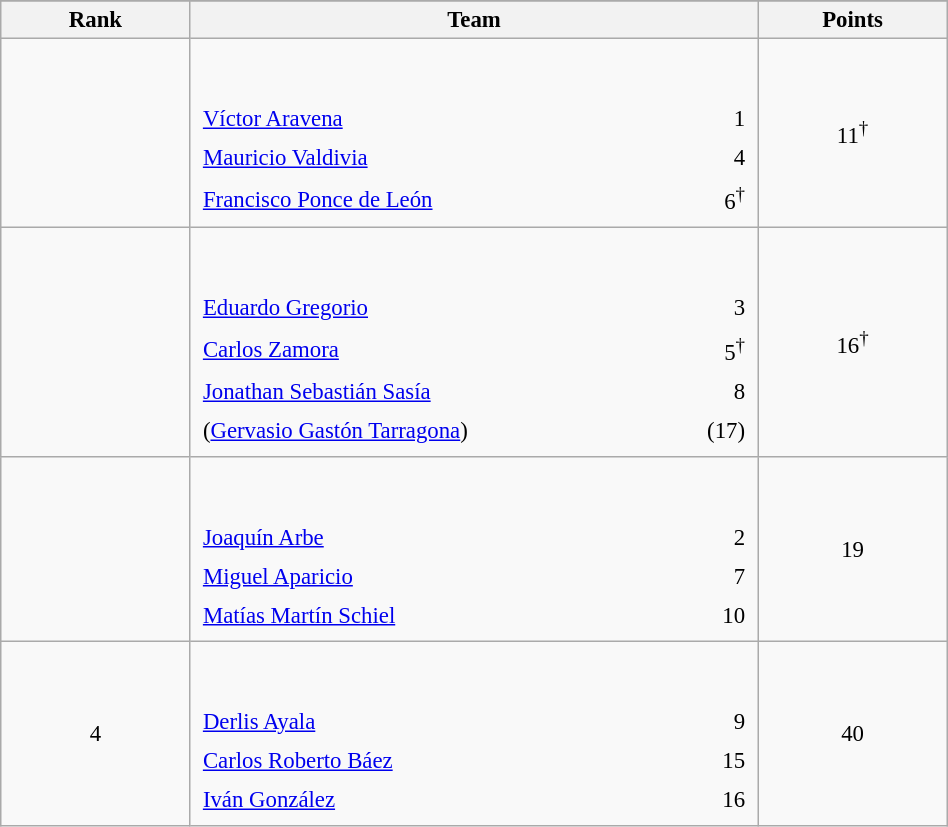<table class="wikitable sortable" style=" text-align:center; font-size:95%;" width="50%">
<tr>
</tr>
<tr>
<th width=10%>Rank</th>
<th width=30%>Team</th>
<th width=10%>Points</th>
</tr>
<tr>
<td align=center></td>
<td align=left> <br><br><table width=100%>
<tr>
<td align=left style="border:0"><a href='#'>Víctor Aravena</a></td>
<td align=right style="border:0">1</td>
</tr>
<tr>
<td align=left style="border:0"><a href='#'>Mauricio Valdivia</a></td>
<td align=right style="border:0">4</td>
</tr>
<tr>
<td align=left style="border:0"><a href='#'>Francisco Ponce de León</a></td>
<td align=right style="border:0">6<sup>†</sup></td>
</tr>
</table>
</td>
<td>11<sup>†</sup></td>
</tr>
<tr>
<td align=center></td>
<td align=left> <br><br><table width=100%>
<tr>
<td align=left style="border:0"><a href='#'>Eduardo Gregorio</a></td>
<td align=right style="border:0">3</td>
</tr>
<tr>
<td align=left style="border:0"><a href='#'>Carlos Zamora</a></td>
<td align=right style="border:0">5<sup>†</sup></td>
</tr>
<tr>
<td align=left style="border:0"><a href='#'>Jonathan Sebastián Sasía</a></td>
<td align=right style="border:0">8</td>
</tr>
<tr>
<td align=left style="border:0">(<a href='#'>Gervasio Gastón Tarragona</a>)</td>
<td align=right style="border:0">(17)</td>
</tr>
</table>
</td>
<td>16<sup>†</sup></td>
</tr>
<tr>
<td align=center></td>
<td align=left> <br><br><table width=100%>
<tr>
<td align=left style="border:0"><a href='#'>Joaquín Arbe</a></td>
<td align=right style="border:0">2</td>
</tr>
<tr>
<td align=left style="border:0"><a href='#'>Miguel Aparicio</a></td>
<td align=right style="border:0">7</td>
</tr>
<tr>
<td align=left style="border:0"><a href='#'>Matías Martín Schiel</a></td>
<td align=right style="border:0">10</td>
</tr>
</table>
</td>
<td>19</td>
</tr>
<tr>
<td align=center>4</td>
<td align=left> <br><br><table width=100%>
<tr>
<td align=left style="border:0"><a href='#'>Derlis Ayala</a></td>
<td align=right style="border:0">9</td>
</tr>
<tr>
<td align=left style="border:0"><a href='#'>Carlos Roberto Báez</a></td>
<td align=right style="border:0">15</td>
</tr>
<tr>
<td align=left style="border:0"><a href='#'>Iván González</a></td>
<td align=right style="border:0">16</td>
</tr>
</table>
</td>
<td>40</td>
</tr>
</table>
